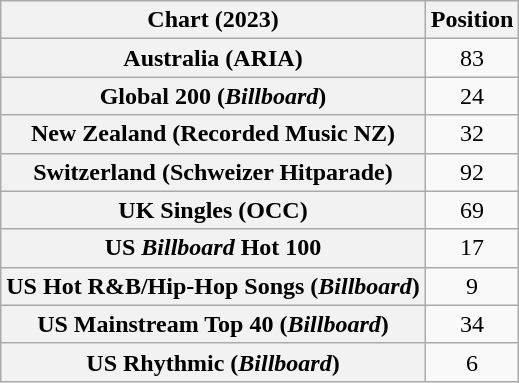<table class="wikitable sortable plainrowheaders" style="text-align:center">
<tr>
<th scope="col">Chart (2023)</th>
<th scope="col">Position</th>
</tr>
<tr>
<th scope="row">Australia (ARIA)</th>
<td>83</td>
</tr>
<tr>
<th scope="row">Global 200 (<em>Billboard</em>)</th>
<td>24</td>
</tr>
<tr>
<th scope="row">New Zealand (Recorded Music NZ)</th>
<td>32</td>
</tr>
<tr>
<th scope="row">Switzerland (Schweizer Hitparade)</th>
<td>92</td>
</tr>
<tr>
<th scope="row">UK Singles (OCC)</th>
<td>69</td>
</tr>
<tr>
<th scope="row">US <em>Billboard</em> Hot 100</th>
<td>17</td>
</tr>
<tr>
<th scope="row">US Hot R&B/Hip-Hop Songs (<em>Billboard</em>)</th>
<td>9</td>
</tr>
<tr>
<th scope="row">US Mainstream Top 40 (<em>Billboard</em>)</th>
<td>34</td>
</tr>
<tr>
<th scope="row">US Rhythmic (<em>Billboard</em>)</th>
<td>6</td>
</tr>
</table>
